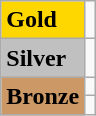<table class="wikitable">
<tr>
<td bgcolor="gold"><strong>Gold</strong></td>
<td></td>
</tr>
<tr>
<td bgcolor="silver"><strong>Silver</strong></td>
<td></td>
</tr>
<tr>
<td rowspan="2" bgcolor="#cc9966"><strong>Bronze</strong></td>
<td></td>
</tr>
<tr>
<td></td>
</tr>
</table>
